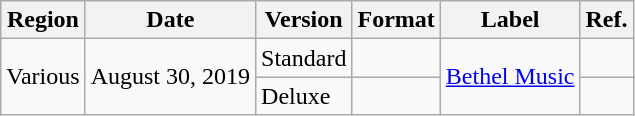<table class="wikitable plainrowheaders">
<tr>
<th scope="col">Region</th>
<th scope="col">Date</th>
<th scope="col">Version</th>
<th scope="col">Format</th>
<th scope="col">Label</th>
<th scope="col">Ref.</th>
</tr>
<tr>
<td rowspan="2">Various</td>
<td rowspan="2">August 30, 2019</td>
<td>Standard</td>
<td></td>
<td rowspan="2"><a href='#'>Bethel Music</a></td>
<td></td>
</tr>
<tr>
<td>Deluxe<br></td>
<td></td>
<td></td>
</tr>
</table>
